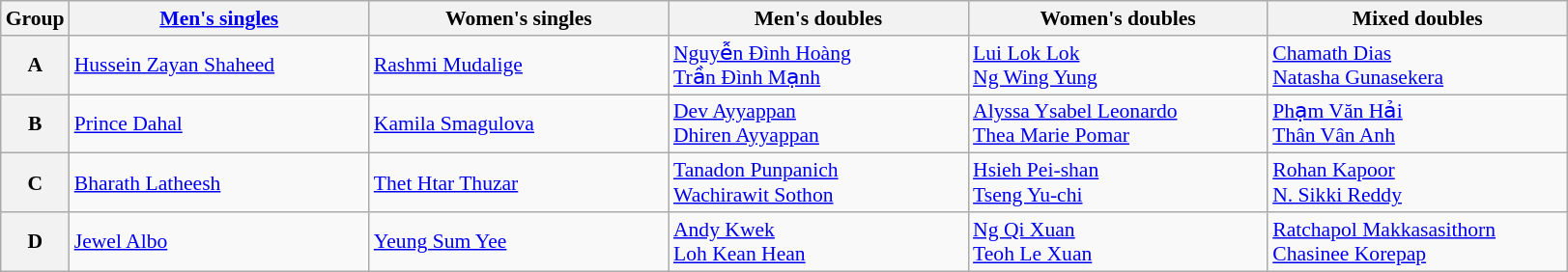<table class="wikitable" style="font-size:90%">
<tr>
<th>Group</th>
<th width="200"><a href='#'>Men's singles</a></th>
<th width="200">Women's singles</th>
<th width="200">Men's doubles</th>
<th width="200">Women's doubles</th>
<th width="200">Mixed doubles</th>
</tr>
<tr>
<th>A</th>
<td> <a href='#'>Hussein Zayan Shaheed</a></td>
<td> <a href='#'>Rashmi Mudalige</a></td>
<td> <a href='#'>Nguyễn Đình Hoàng</a><br> <a href='#'>Trần Đình Mạnh</a></td>
<td> <a href='#'>Lui Lok Lok</a><br> <a href='#'>Ng Wing Yung</a></td>
<td> <a href='#'>Chamath Dias</a><br> <a href='#'>Natasha Gunasekera</a></td>
</tr>
<tr>
<th>B</th>
<td> <a href='#'>Prince Dahal</a></td>
<td> <a href='#'>Kamila Smagulova</a></td>
<td> <a href='#'>Dev Ayyappan</a><br> <a href='#'>Dhiren Ayyappan</a></td>
<td> <a href='#'>Alyssa Ysabel Leonardo</a><br> <a href='#'>Thea Marie Pomar</a></td>
<td> <a href='#'>Phạm Văn Hải</a><br> <a href='#'>Thân Vân Anh</a></td>
</tr>
<tr>
<th>C</th>
<td> <a href='#'>Bharath Latheesh</a></td>
<td> <a href='#'>Thet Htar Thuzar</a></td>
<td> <a href='#'>Tanadon Punpanich</a><br> <a href='#'>Wachirawit Sothon</a></td>
<td> <a href='#'>Hsieh Pei-shan</a><br> <a href='#'>Tseng Yu-chi</a></td>
<td> <a href='#'>Rohan Kapoor</a><br> <a href='#'>N. Sikki Reddy</a></td>
</tr>
<tr>
<th>D</th>
<td> <a href='#'>Jewel Albo</a></td>
<td> <a href='#'>Yeung Sum Yee</a></td>
<td> <a href='#'>Andy Kwek</a><br> <a href='#'>Loh Kean Hean</a></td>
<td> <a href='#'>Ng Qi Xuan</a><br> <a href='#'>Teoh Le Xuan</a></td>
<td> <a href='#'>Ratchapol Makkasasithorn</a><br> <a href='#'>Chasinee Korepap</a></td>
</tr>
</table>
